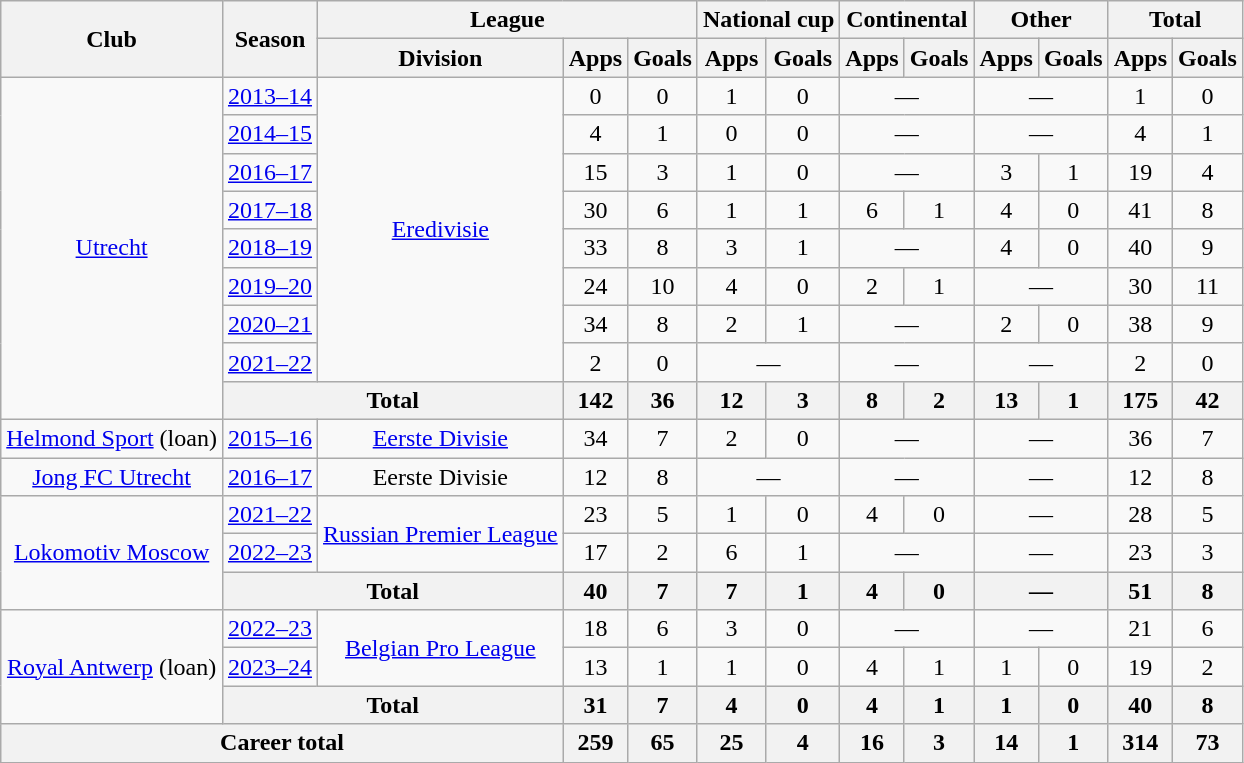<table class="wikitable" style="text-align:center">
<tr>
<th rowspan="2">Club</th>
<th rowspan="2">Season</th>
<th colspan="3">League</th>
<th colspan="2">National cup</th>
<th colspan="2">Continental</th>
<th colspan="2">Other</th>
<th colspan="2">Total</th>
</tr>
<tr>
<th>Division</th>
<th>Apps</th>
<th>Goals</th>
<th>Apps</th>
<th>Goals</th>
<th>Apps</th>
<th>Goals</th>
<th>Apps</th>
<th>Goals</th>
<th>Apps</th>
<th>Goals</th>
</tr>
<tr>
<td rowspan="9"><a href='#'>Utrecht</a></td>
<td><a href='#'>2013–14</a></td>
<td rowspan="8"><a href='#'>Eredivisie</a></td>
<td>0</td>
<td>0</td>
<td>1</td>
<td>0</td>
<td colspan="2">—</td>
<td colspan="2">—</td>
<td>1</td>
<td>0</td>
</tr>
<tr>
<td><a href='#'>2014–15</a></td>
<td>4</td>
<td>1</td>
<td>0</td>
<td>0</td>
<td colspan="2">—</td>
<td colspan="2">—</td>
<td>4</td>
<td>1</td>
</tr>
<tr>
<td><a href='#'>2016–17</a></td>
<td>15</td>
<td>3</td>
<td>1</td>
<td>0</td>
<td colspan="2">—</td>
<td>3</td>
<td>1</td>
<td>19</td>
<td>4</td>
</tr>
<tr>
<td><a href='#'>2017–18</a></td>
<td>30</td>
<td>6</td>
<td>1</td>
<td>1</td>
<td>6</td>
<td>1</td>
<td>4</td>
<td>0</td>
<td>41</td>
<td>8</td>
</tr>
<tr>
<td><a href='#'>2018–19</a></td>
<td>33</td>
<td>8</td>
<td>3</td>
<td>1</td>
<td colspan="2">—</td>
<td>4</td>
<td>0</td>
<td>40</td>
<td>9</td>
</tr>
<tr>
<td><a href='#'>2019–20</a></td>
<td>24</td>
<td>10</td>
<td>4</td>
<td>0</td>
<td>2</td>
<td>1</td>
<td colspan="2">—</td>
<td>30</td>
<td>11</td>
</tr>
<tr>
<td><a href='#'>2020–21</a></td>
<td>34</td>
<td>8</td>
<td>2</td>
<td>1</td>
<td colspan="2">—</td>
<td>2</td>
<td>0</td>
<td>38</td>
<td>9</td>
</tr>
<tr>
<td><a href='#'>2021–22</a></td>
<td>2</td>
<td>0</td>
<td colspan="2">—</td>
<td colspan="2">—</td>
<td colspan="2">—</td>
<td>2</td>
<td>0</td>
</tr>
<tr>
<th colspan="2">Total</th>
<th>142</th>
<th>36</th>
<th>12</th>
<th>3</th>
<th>8</th>
<th>2</th>
<th>13</th>
<th>1</th>
<th>175</th>
<th>42</th>
</tr>
<tr>
<td><a href='#'>Helmond Sport</a> (loan)</td>
<td><a href='#'>2015–16</a></td>
<td><a href='#'>Eerste Divisie</a></td>
<td>34</td>
<td>7</td>
<td>2</td>
<td>0</td>
<td colspan="2">—</td>
<td colspan="2">—</td>
<td>36</td>
<td>7</td>
</tr>
<tr>
<td><a href='#'>Jong FC Utrecht</a></td>
<td><a href='#'>2016–17</a></td>
<td>Eerste Divisie</td>
<td>12</td>
<td>8</td>
<td colspan="2">—</td>
<td colspan="2">—</td>
<td colspan="2">—</td>
<td>12</td>
<td>8</td>
</tr>
<tr>
<td rowspan="3"><a href='#'>Lokomotiv Moscow</a></td>
<td><a href='#'>2021–22</a></td>
<td rowspan="2"><a href='#'>Russian Premier League</a></td>
<td>23</td>
<td>5</td>
<td>1</td>
<td>0</td>
<td>4</td>
<td>0</td>
<td colspan="2">—</td>
<td>28</td>
<td>5</td>
</tr>
<tr>
<td><a href='#'>2022–23</a></td>
<td>17</td>
<td>2</td>
<td>6</td>
<td>1</td>
<td colspan="2">—</td>
<td colspan="2">—</td>
<td>23</td>
<td>3</td>
</tr>
<tr>
<th colspan="2">Total</th>
<th>40</th>
<th>7</th>
<th>7</th>
<th>1</th>
<th>4</th>
<th>0</th>
<th colspan="2">—</th>
<th>51</th>
<th>8</th>
</tr>
<tr>
<td rowspan="3"><a href='#'>Royal Antwerp</a> (loan)</td>
<td><a href='#'>2022–23</a></td>
<td rowspan="2"><a href='#'>Belgian Pro League</a></td>
<td>18</td>
<td>6</td>
<td>3</td>
<td>0</td>
<td colspan="2">—</td>
<td colspan="2">—</td>
<td>21</td>
<td>6</td>
</tr>
<tr>
<td><a href='#'>2023–24</a></td>
<td>13</td>
<td>1</td>
<td>1</td>
<td>0</td>
<td>4</td>
<td>1</td>
<td>1</td>
<td>0</td>
<td>19</td>
<td>2</td>
</tr>
<tr>
<th colspan="2">Total</th>
<th>31</th>
<th>7</th>
<th>4</th>
<th>0</th>
<th>4</th>
<th>1</th>
<th>1</th>
<th>0</th>
<th>40</th>
<th>8</th>
</tr>
<tr>
<th colspan="3">Career total</th>
<th>259</th>
<th>65</th>
<th>25</th>
<th>4</th>
<th>16</th>
<th>3</th>
<th>14</th>
<th>1</th>
<th>314</th>
<th>73</th>
</tr>
</table>
